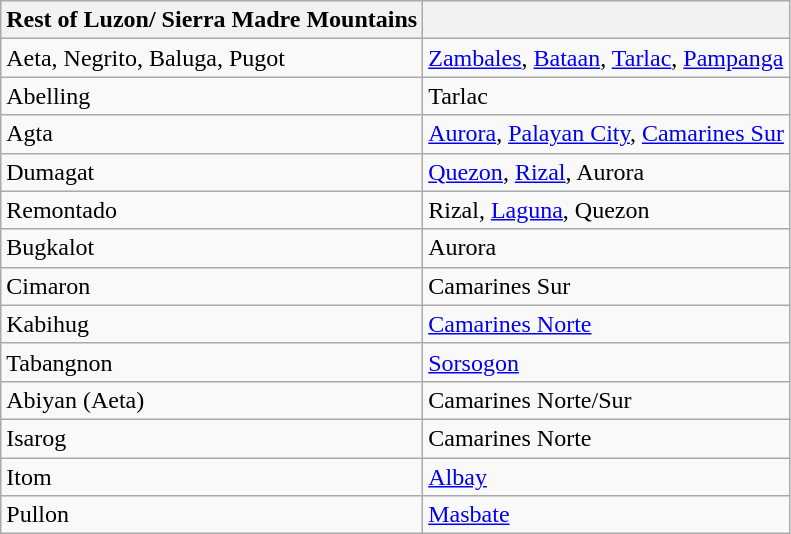<table class="wikitable">
<tr>
<th>Rest of Luzon/ Sierra Madre Mountains</th>
<th></th>
</tr>
<tr>
<td>Aeta, Negrito, Baluga, Pugot</td>
<td><a href='#'>Zambales</a>, <a href='#'>Bataan</a>, <a href='#'>Tarlac</a>, <a href='#'>Pampanga</a></td>
</tr>
<tr>
<td>Abelling</td>
<td>Tarlac</td>
</tr>
<tr>
<td>Agta</td>
<td><a href='#'>Aurora</a>, <a href='#'>Palayan City</a>, <a href='#'>Camarines Sur</a></td>
</tr>
<tr>
<td>Dumagat</td>
<td><a href='#'>Quezon</a>, <a href='#'>Rizal</a>, Aurora</td>
</tr>
<tr>
<td>Remontado</td>
<td>Rizal, <a href='#'>Laguna</a>, Quezon</td>
</tr>
<tr>
<td>Bugkalot</td>
<td>Aurora</td>
</tr>
<tr>
<td>Cimaron</td>
<td>Camarines Sur</td>
</tr>
<tr>
<td>Kabihug</td>
<td><a href='#'>Camarines Norte</a></td>
</tr>
<tr>
<td>Tabangnon</td>
<td><a href='#'>Sorsogon</a></td>
</tr>
<tr>
<td>Abiyan (Aeta)</td>
<td>Camarines Norte/Sur</td>
</tr>
<tr>
<td>Isarog</td>
<td>Camarines Norte</td>
</tr>
<tr>
<td>Itom</td>
<td><a href='#'>Albay</a></td>
</tr>
<tr>
<td>Pullon</td>
<td><a href='#'>Masbate</a></td>
</tr>
</table>
